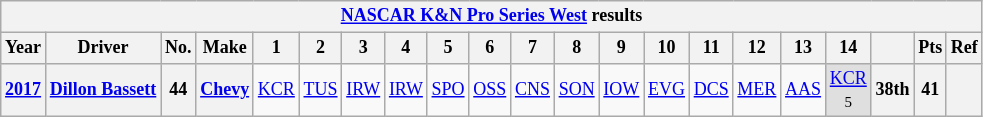<table class="wikitable" style="text-align:center; font-size:75%">
<tr>
<th colspan="21"><a href='#'>NASCAR K&N Pro Series West</a> results</th>
</tr>
<tr>
<th>Year</th>
<th>Driver</th>
<th>No.</th>
<th>Make</th>
<th>1</th>
<th>2</th>
<th>3</th>
<th>4</th>
<th>5</th>
<th>6</th>
<th>7</th>
<th>8</th>
<th>9</th>
<th>10</th>
<th>11</th>
<th>12</th>
<th>13</th>
<th>14</th>
<th></th>
<th>Pts</th>
<th>Ref</th>
</tr>
<tr>
<th><a href='#'>2017</a></th>
<th><a href='#'>Dillon Bassett</a></th>
<th>44</th>
<th><a href='#'>Chevy</a></th>
<td><a href='#'>KCR</a></td>
<td><a href='#'>TUS</a></td>
<td><a href='#'>IRW</a></td>
<td><a href='#'>IRW</a></td>
<td><a href='#'>SPO</a></td>
<td><a href='#'>OSS</a></td>
<td><a href='#'>CNS</a></td>
<td><a href='#'>SON</a></td>
<td><a href='#'>IOW</a></td>
<td><a href='#'>EVG</a></td>
<td><a href='#'>DCS</a></td>
<td><a href='#'>MER</a></td>
<td><a href='#'>AAS</a></td>
<td style="background:#DFDFDF;"><a href='#'>KCR</a><br><small>5</small></td>
<th>38th</th>
<th>41</th>
<th></th>
</tr>
</table>
